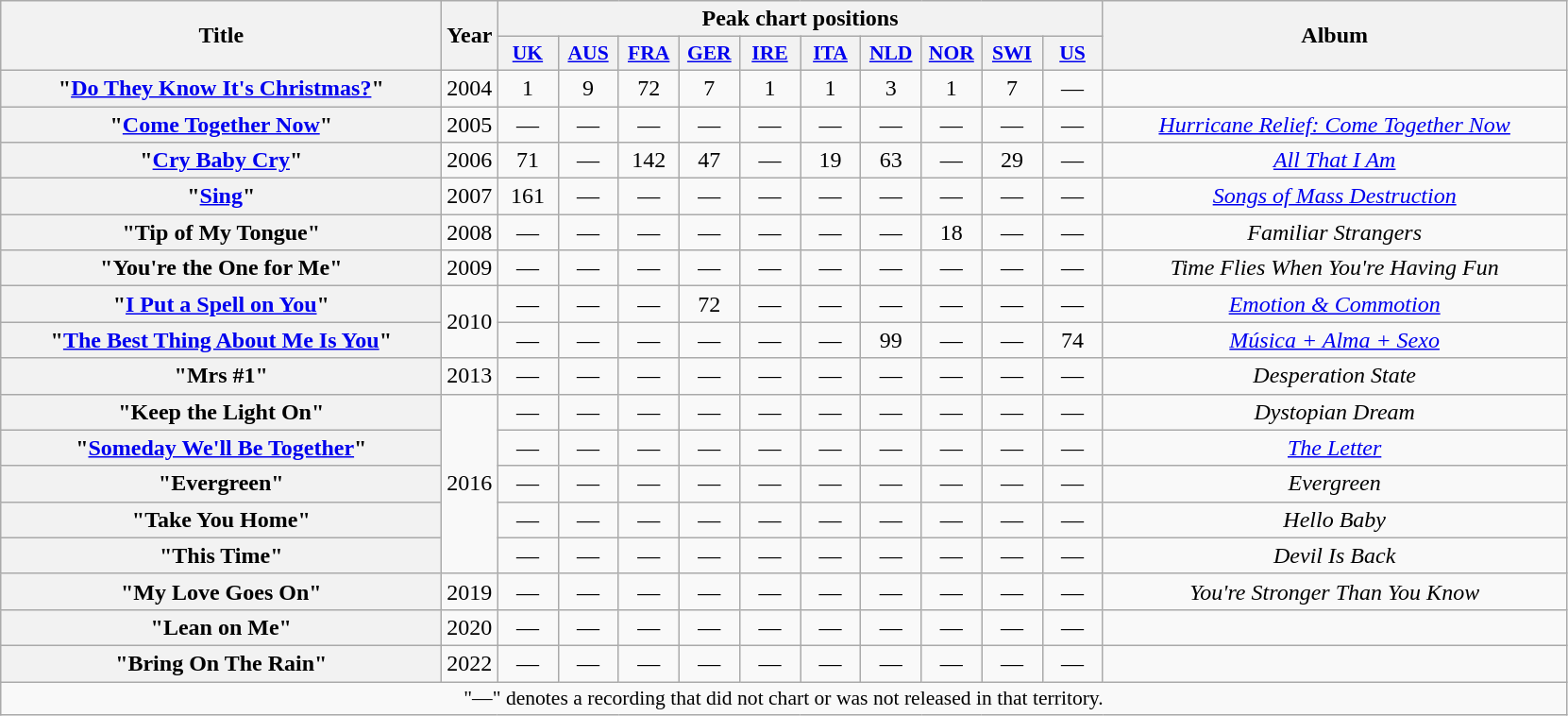<table class="wikitable plainrowheaders" style="text-align:center;">
<tr>
<th scope="col" rowspan="2" style="width:19em;">Title</th>
<th scope="col" rowspan="2" style="width:1em;">Year</th>
<th scope="col" colspan="10">Peak chart positions</th>
<th scope="col" rowspan="2" style="width:20em;">Album</th>
</tr>
<tr>
<th scope="col" style="width:2.5em;font-size:90%;"><a href='#'>UK</a><br></th>
<th scope="col" style="width:2.5em;font-size:90%;"><a href='#'>AUS</a><br></th>
<th scope="col" style="width:2.5em;font-size:90%;"><a href='#'>FRA</a><br></th>
<th scope="col" style="width:2.5em;font-size:90%;"><a href='#'>GER</a><br></th>
<th scope="col" style="width:2.5em;font-size:90%;"><a href='#'>IRE</a><br></th>
<th scope="col" style="width:2.5em;font-size:90%;"><a href='#'>ITA</a><br></th>
<th scope="col" style="width:2.5em;font-size:90%;"><a href='#'>NLD</a><br></th>
<th scope="col" style="width:2.5em;font-size:90%;"><a href='#'>NOR</a><br></th>
<th scope="col" style="width:2.5em;font-size:90%;"><a href='#'>SWI</a><br></th>
<th scope="col" style="width:2.5em;font-size:90%;"><a href='#'>US</a><br></th>
</tr>
<tr>
<th scope="row">"<a href='#'>Do They Know It's Christmas?</a>"<br></th>
<td>2004</td>
<td>1</td>
<td>9</td>
<td>72</td>
<td>7</td>
<td>1</td>
<td>1</td>
<td>3</td>
<td>1</td>
<td>7</td>
<td>—</td>
<td></td>
</tr>
<tr>
<th scope="row">"<a href='#'>Come Together Now</a>"<br></th>
<td>2005</td>
<td>—</td>
<td>—</td>
<td>—</td>
<td>—</td>
<td>—</td>
<td>—</td>
<td>—</td>
<td>—</td>
<td>—</td>
<td>—</td>
<td><em><a href='#'>Hurricane Relief: Come Together Now</a></em></td>
</tr>
<tr>
<th scope="row">"<a href='#'>Cry Baby Cry</a>"<br></th>
<td>2006</td>
<td>71</td>
<td>—</td>
<td>142</td>
<td>47</td>
<td>—</td>
<td>19</td>
<td>63</td>
<td>—</td>
<td>29</td>
<td>—</td>
<td><em><a href='#'>All That I Am</a></em></td>
</tr>
<tr>
<th scope="row">"<a href='#'>Sing</a>"<br></th>
<td>2007</td>
<td>161</td>
<td>—</td>
<td>—</td>
<td>—</td>
<td>—</td>
<td>—</td>
<td>—</td>
<td>—</td>
<td>—</td>
<td>—</td>
<td><em><a href='#'>Songs of Mass Destruction</a></em></td>
</tr>
<tr>
<th scope="row">"Tip of My Tongue"<br></th>
<td>2008</td>
<td>—</td>
<td>—</td>
<td>—</td>
<td>—</td>
<td>—</td>
<td>—</td>
<td>—</td>
<td>18</td>
<td>—</td>
<td>—</td>
<td><em>Familiar Strangers</em></td>
</tr>
<tr>
<th scope="row">"You're the One for Me"<br></th>
<td>2009</td>
<td>—</td>
<td>—</td>
<td>—</td>
<td>—</td>
<td>—</td>
<td>—</td>
<td>—</td>
<td>—</td>
<td>—</td>
<td>—</td>
<td><em>Time Flies When You're Having Fun</em></td>
</tr>
<tr>
<th scope="row">"<a href='#'>I Put a Spell on You</a>"<br></th>
<td rowspan="2">2010</td>
<td>—</td>
<td>—</td>
<td>—</td>
<td>72</td>
<td>—</td>
<td>—</td>
<td>—</td>
<td>—</td>
<td>—</td>
<td>—</td>
<td><em><a href='#'>Emotion & Commotion</a></em></td>
</tr>
<tr>
<th scope="row">"<a href='#'>The Best Thing About Me Is You</a>"<br></th>
<td>—</td>
<td>—</td>
<td>—</td>
<td>—</td>
<td>—</td>
<td>—</td>
<td>99</td>
<td>—</td>
<td>—</td>
<td>74</td>
<td><em><a href='#'>Música + Alma + Sexo</a></em></td>
</tr>
<tr>
<th scope="row">"Mrs #1"<br></th>
<td>2013</td>
<td>—</td>
<td>—</td>
<td>—</td>
<td>—</td>
<td>—</td>
<td>—</td>
<td>—</td>
<td>—</td>
<td>—</td>
<td>—</td>
<td><em>Desperation State</em></td>
</tr>
<tr>
<th scope="row">"Keep the Light On"<br></th>
<td rowspan="5">2016</td>
<td>—</td>
<td>—</td>
<td>—</td>
<td>—</td>
<td>—</td>
<td>—</td>
<td>—</td>
<td>—</td>
<td>—</td>
<td>—</td>
<td><em>Dystopian Dream</em></td>
</tr>
<tr>
<th scope="row">"<a href='#'>Someday We'll Be Together</a>"<br></th>
<td>—</td>
<td>—</td>
<td>—</td>
<td>—</td>
<td>—</td>
<td>—</td>
<td>—</td>
<td>—</td>
<td>—</td>
<td>—</td>
<td><em><a href='#'>The Letter</a></em></td>
</tr>
<tr>
<th scope="row">"Evergreen"<br></th>
<td>—</td>
<td>—</td>
<td>—</td>
<td>—</td>
<td>—</td>
<td>—</td>
<td>—</td>
<td>—</td>
<td>—</td>
<td>—</td>
<td><em>Evergreen</em></td>
</tr>
<tr>
<th scope="row">"Take You Home"<br></th>
<td>—</td>
<td>—</td>
<td>—</td>
<td>—</td>
<td>—</td>
<td>—</td>
<td>—</td>
<td>—</td>
<td>—</td>
<td>—</td>
<td><em>Hello Baby</em></td>
</tr>
<tr>
<th scope="row">"This Time"<br></th>
<td>—</td>
<td>—</td>
<td>—</td>
<td>—</td>
<td>—</td>
<td>—</td>
<td>—</td>
<td>—</td>
<td>—</td>
<td>—</td>
<td><em>Devil Is Back</em></td>
</tr>
<tr>
<th scope="row">"My Love Goes On"<br></th>
<td>2019</td>
<td>—</td>
<td>—</td>
<td>—</td>
<td>—</td>
<td>—</td>
<td>—</td>
<td>—</td>
<td>—</td>
<td>—</td>
<td>—</td>
<td><em>You're Stronger Than You Know</em></td>
</tr>
<tr>
<th scope="row">"Lean on Me"<br></th>
<td>2020</td>
<td>—</td>
<td>—</td>
<td>—</td>
<td>—</td>
<td>—</td>
<td>—</td>
<td>—</td>
<td>—</td>
<td>—</td>
<td>—</td>
<td></td>
</tr>
<tr>
<th scope="row">"Bring On The Rain"<br></th>
<td>2022</td>
<td>—</td>
<td>—</td>
<td>—</td>
<td>—</td>
<td>—</td>
<td>—</td>
<td>—</td>
<td>—</td>
<td>—</td>
<td>—</td>
<td></td>
</tr>
<tr>
<td colspan="13" style="font-size:90%">"—" denotes a recording that did not chart or was not released in that territory.</td>
</tr>
</table>
